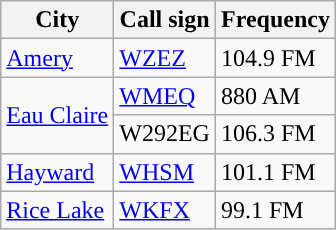<table class="wikitable">
<tr>
<th>City</th>
<th>Call sign</th>
<th>Frequency</th>
</tr>
<tr>
<td><a href='#'>Amery</a></td>
<td><a href='#'>WZEZ</a></td>
<td>104.9 FM</td>
</tr>
<tr>
<td rowspan="2"><a href='#'>Eau Claire</a></td>
<td><a href='#'>WMEQ</a></td>
<td>880 AM</td>
</tr>
<tr>
<td>W292EG</td>
<td>106.3 FM</td>
</tr>
<tr>
<td><a href='#'>Hayward</a></td>
<td><a href='#'>WHSM</a></td>
<td>101.1 FM</td>
</tr>
<tr>
<td><a href='#'>Rice Lake</a></td>
<td><a href='#'>WKFX</a></td>
<td>99.1 FM</td>
</tr>
</table>
